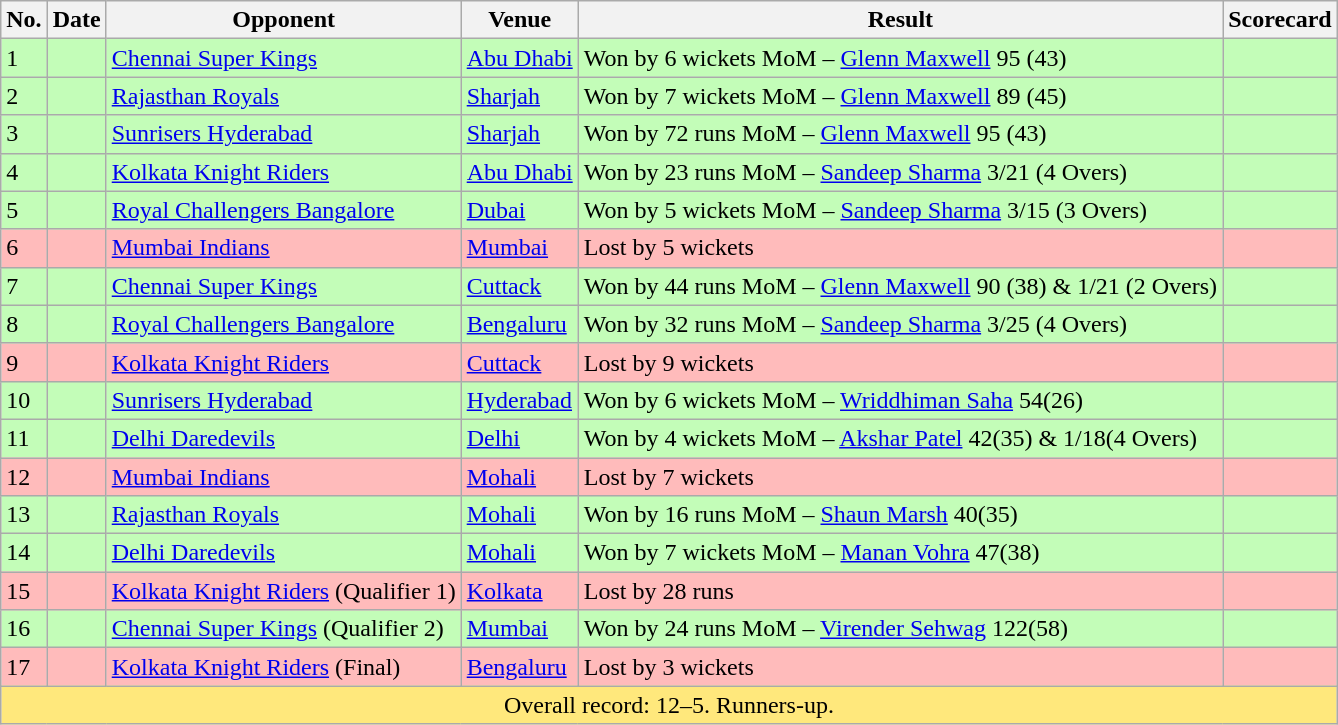<table class="wikitable sortable">
<tr>
<th>No.</th>
<th>Date</th>
<th>Opponent</th>
<th>Venue</th>
<th>Result</th>
<th>Scorecard</th>
</tr>
<tr style="background:#c3fdb8;">
<td>1</td>
<td></td>
<td><a href='#'>Chennai Super Kings</a></td>
<td><a href='#'>Abu Dhabi</a></td>
<td>Won by 6 wickets MoM –  <a href='#'>Glenn Maxwell</a> 95 (43)</td>
<td></td>
</tr>
<tr style="background:#c3fdb8;">
<td>2</td>
<td></td>
<td><a href='#'>Rajasthan Royals</a></td>
<td><a href='#'>Sharjah</a></td>
<td>Won by 7 wickets MoM –  <a href='#'>Glenn Maxwell</a> 89 (45)</td>
<td></td>
</tr>
<tr style="background:#c3fdb8;">
<td>3</td>
<td></td>
<td><a href='#'>Sunrisers Hyderabad</a></td>
<td><a href='#'>Sharjah</a></td>
<td>Won by 72 runs MoM –  <a href='#'>Glenn Maxwell</a> 95 (43)</td>
<td></td>
</tr>
<tr style="background:#c3fdb8;">
<td>4</td>
<td></td>
<td><a href='#'>Kolkata Knight Riders</a></td>
<td><a href='#'>Abu Dhabi</a></td>
<td>Won by 23 runs MoM –  <a href='#'>Sandeep Sharma</a> 3/21 (4 Overs)</td>
<td></td>
</tr>
<tr style="background:#c3fdb8;">
<td>5</td>
<td></td>
<td><a href='#'>Royal Challengers Bangalore</a></td>
<td><a href='#'>Dubai</a></td>
<td>Won by 5 wickets MoM –  <a href='#'>Sandeep Sharma</a> 3/15 (3 Overs)</td>
<td></td>
</tr>
<tr style="background:#fbb;">
<td>6</td>
<td></td>
<td><a href='#'>Mumbai Indians</a></td>
<td><a href='#'>Mumbai</a></td>
<td>Lost by 5 wickets</td>
<td></td>
</tr>
<tr style="background:#c3fdb8;">
<td>7</td>
<td></td>
<td><a href='#'>Chennai Super Kings</a></td>
<td><a href='#'>Cuttack</a></td>
<td>Won by 44 runs MoM –  <a href='#'>Glenn Maxwell</a> 90 (38) & 1/21 (2 Overs)</td>
<td></td>
</tr>
<tr style="background:#c3fdb8;">
<td>8</td>
<td></td>
<td><a href='#'>Royal Challengers Bangalore</a></td>
<td><a href='#'>Bengaluru</a></td>
<td>Won by 32 runs MoM –  <a href='#'>Sandeep Sharma</a> 3/25 (4 Overs)</td>
<td></td>
</tr>
<tr style="background:#fbb;">
<td>9</td>
<td></td>
<td><a href='#'>Kolkata Knight Riders</a></td>
<td><a href='#'>Cuttack</a></td>
<td>Lost by 9 wickets</td>
<td></td>
</tr>
<tr style="background:#c3fdb8;">
<td>10</td>
<td></td>
<td><a href='#'>Sunrisers Hyderabad</a></td>
<td><a href='#'>Hyderabad</a></td>
<td>Won by 6 wickets MoM –  <a href='#'>Wriddhiman Saha</a> 54(26)</td>
<td></td>
</tr>
<tr style="background:#c3fdb8;">
<td>11</td>
<td></td>
<td><a href='#'>Delhi Daredevils</a></td>
<td><a href='#'>Delhi</a></td>
<td>Won by 4 wickets MoM –  <a href='#'>Akshar Patel</a> 42(35) & 1/18(4 Overs)</td>
<td></td>
</tr>
<tr style="background:#fbb;">
<td>12</td>
<td></td>
<td><a href='#'>Mumbai Indians</a></td>
<td><a href='#'>Mohali</a></td>
<td>Lost by 7 wickets</td>
<td></td>
</tr>
<tr style="background:#c3fdb8;">
<td>13</td>
<td></td>
<td><a href='#'>Rajasthan Royals</a></td>
<td><a href='#'>Mohali</a></td>
<td>Won by 16 runs MoM –  <a href='#'>Shaun Marsh</a> 40(35)</td>
<td></td>
</tr>
<tr style="background:#c3fdb8;">
<td>14</td>
<td></td>
<td><a href='#'>Delhi Daredevils</a></td>
<td><a href='#'>Mohali</a></td>
<td>Won by 7 wickets MoM –  <a href='#'>Manan Vohra</a> 47(38)</td>
<td></td>
</tr>
<tr style="background:#fbb;">
<td>15</td>
<td></td>
<td><a href='#'>Kolkata Knight Riders</a> (Qualifier 1)</td>
<td><a href='#'>Kolkata</a></td>
<td>Lost by 28 runs</td>
<td></td>
</tr>
<tr style="background:#c3fdb8;">
<td>16</td>
<td></td>
<td><a href='#'>Chennai Super Kings</a> (Qualifier 2)</td>
<td><a href='#'>Mumbai</a></td>
<td>Won by 24 runs MoM –  <a href='#'>Virender Sehwag</a> 122(58)</td>
<td></td>
</tr>
<tr style="background:#fbb;">
<td>17</td>
<td></td>
<td><a href='#'>Kolkata Knight Riders</a> (Final)</td>
<td><a href='#'>Bengaluru</a></td>
<td>Lost by 3 wickets</td>
<td></td>
</tr>
<tr style="background:#FFE87C;">
<td colspan="6" style="text-align:center;">Overall record: 12–5. Runners-up.</td>
</tr>
</table>
